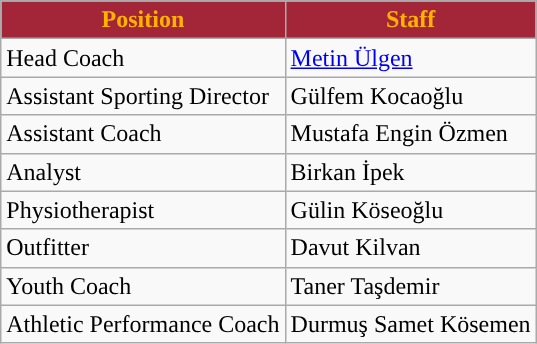<table class="wikitable plainrowheaders sortable">
<tr>
<th style="background:#A32638; color:#FFB300; ">Position</th>
<th style="background:#A32638; color:#FFB300; ">Staff</th>
</tr>
<tr>
<td>Head Coach</td>
<td align=left> <a href='#'>Metin Ülgen</a></td>
</tr>
<tr>
<td>Assistant Sporting Director</td>
<td align=left> Gülfem Kocaoğlu</td>
</tr>
<tr>
<td>Assistant Coach</td>
<td align=left> Mustafa Engin Özmen</td>
</tr>
<tr>
<td>Analyst</td>
<td align=left> Birkan İpek</td>
</tr>
<tr>
<td>Physiotherapist</td>
<td align=left> Gülin Köseoğlu</td>
</tr>
<tr>
<td>Outfitter</td>
<td align=left> Davut Kilvan</td>
</tr>
<tr>
<td>Youth Coach</td>
<td align=left> Taner Taşdemir</td>
</tr>
<tr>
<td>Athletic Performance Coach</td>
<td align=left> Durmuş Samet Kösemen</td>
</tr>
</table>
